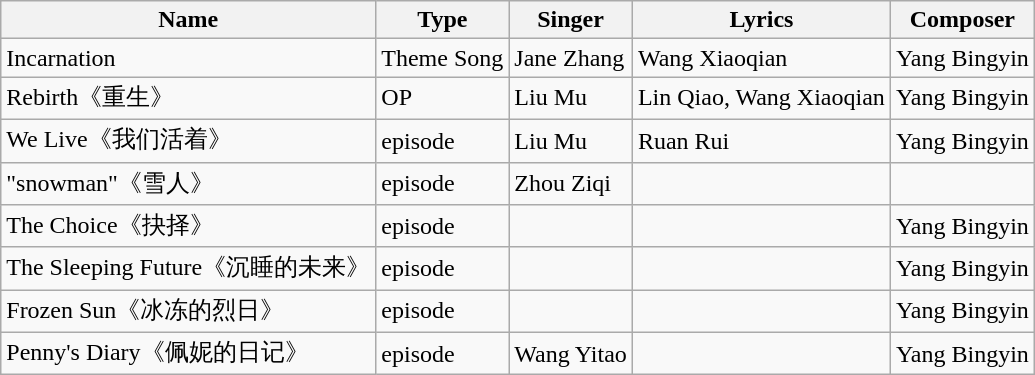<table class="wikitable mw-collapsible">
<tr>
<th>Name</th>
<th>Type</th>
<th>Singer</th>
<th>Lyrics</th>
<th>Composer</th>
</tr>
<tr>
<td>Incarnation</td>
<td>Theme Song</td>
<td>Jane Zhang</td>
<td>Wang Xiaoqian</td>
<td>Yang Bingyin</td>
</tr>
<tr>
<td>Rebirth《重生》</td>
<td>OP</td>
<td>Liu Mu</td>
<td>Lin Qiao, Wang Xiaoqian</td>
<td>Yang Bingyin</td>
</tr>
<tr>
<td>We Live《我们活着》</td>
<td>episode</td>
<td>Liu Mu</td>
<td>Ruan Rui</td>
<td>Yang Bingyin</td>
</tr>
<tr>
<td>"snowman"《雪人》</td>
<td>episode</td>
<td>Zhou Ziqi</td>
<td></td>
<td></td>
</tr>
<tr>
<td>The Choice《抉择》</td>
<td>episode</td>
<td></td>
<td></td>
<td>Yang Bingyin</td>
</tr>
<tr>
<td>The Sleeping Future《沉睡的未来》</td>
<td>episode</td>
<td></td>
<td></td>
<td>Yang Bingyin</td>
</tr>
<tr>
<td>Frozen Sun《冰冻的烈日》</td>
<td>episode</td>
<td></td>
<td></td>
<td>Yang Bingyin</td>
</tr>
<tr>
<td>Penny's Diary《佩妮的日记》</td>
<td>episode</td>
<td>Wang Yitao</td>
<td></td>
<td>Yang Bingyin</td>
</tr>
</table>
